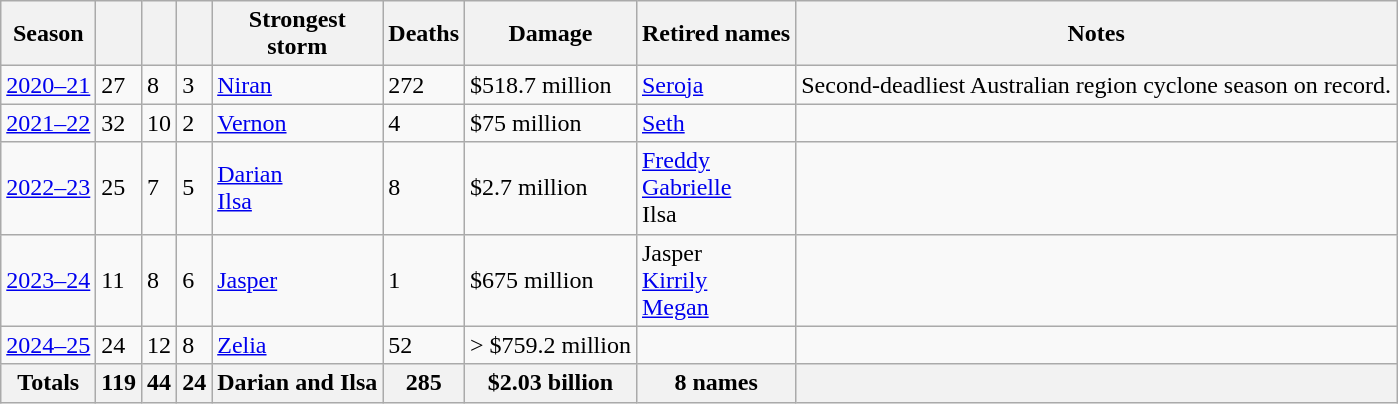<table class="wikitable sortable">
<tr>
<th>Season</th>
<th></th>
<th></th>
<th></th>
<th>Strongest<br>storm</th>
<th>Deaths</th>
<th>Damage</th>
<th class=unsortable>Retired names</th>
<th class=unsortable>Notes</th>
</tr>
<tr>
<td><a href='#'>2020–21</a></td>
<td>27</td>
<td>8</td>
<td>3</td>
<td> <a href='#'>Niran</a></td>
<td>272</td>
<td>$518.7 million</td>
<td> <a href='#'>Seroja</a></td>
<td>Second-deadliest Australian region cyclone season on record.</td>
</tr>
<tr>
<td><a href='#'>2021–22</a></td>
<td>32</td>
<td>10</td>
<td>2</td>
<td> <a href='#'>Vernon</a></td>
<td>4</td>
<td>$75 million</td>
<td> <a href='#'>Seth</a></td>
<td></td>
</tr>
<tr>
<td><a href='#'>2022–23</a></td>
<td>25</td>
<td>7</td>
<td>5</td>
<td> <a href='#'>Darian</a><br> <a href='#'>Ilsa</a></td>
<td>8</td>
<td>$2.7 million</td>
<td> <a href='#'>Freddy</a><br> <a href='#'>Gabrielle</a><br> Ilsa</td>
<td></td>
</tr>
<tr>
<td><a href='#'>2023–24</a></td>
<td>11</td>
<td>8</td>
<td>6</td>
<td> <a href='#'>Jasper</a></td>
<td>1</td>
<td>$675 million</td>
<td> Jasper<br> <a href='#'>Kirrily</a><br> <a href='#'>Megan</a></td>
<td></td>
</tr>
<tr>
<td><a href='#'>2024–25</a></td>
<td>24</td>
<td>12</td>
<td>8</td>
<td> <a href='#'>Zelia</a></td>
<td>52</td>
<td>> $759.2 million</td>
<td></td>
</tr>
<tr class="sortbottom">
<th>Totals</th>
<th>119</th>
<th>44</th>
<th>24</th>
<th>Darian and Ilsa</th>
<th>285</th>
<th>$2.03 billion</th>
<th>8 names</th>
<th></th>
</tr>
</table>
